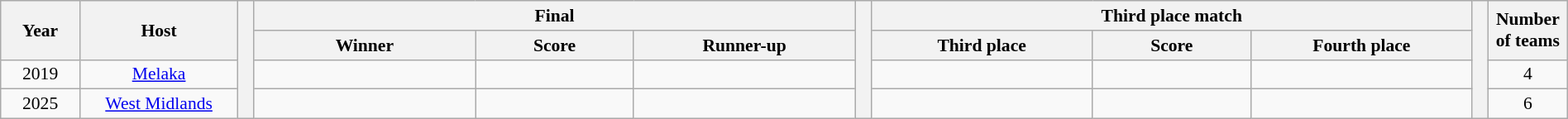<table class="wikitable" style="text-align:center;width:100%; font-size:90%;">
<tr>
<th rowspan=2 width=5%>Year</th>
<th rowspan=2 width=10%>Host</th>
<th width=1% rowspan=18></th>
<th colspan=3>Final</th>
<th width=1% rowspan=18></th>
<th colspan=3>Third place match</th>
<th width=1% rowspan=18></th>
<th width=5% rowspan=2>Number of teams</th>
</tr>
<tr>
<th width=14%>Winner</th>
<th width=10%>Score</th>
<th width=14%>Runner-up</th>
<th width=14%>Third place</th>
<th width=10%>Score</th>
<th width=14%>Fourth place</th>
</tr>
<tr>
<td>2019<br></td>
<td> <a href='#'>Melaka</a></td>
<td></td>
<td><strong></strong></td>
<td></td>
<td></td>
<td><strong></strong></td>
<td></td>
<td>4</td>
</tr>
<tr>
<td>2025<br></td>
<td> <a href='#'>West Midlands</a></td>
<td></td>
<td><strong></strong></td>
<td></td>
<td></td>
<td><strong></strong></td>
<td></td>
<td>6</td>
</tr>
</table>
